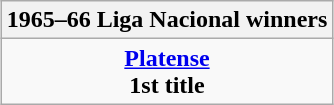<table class="wikitable" border="1" style="text-align: center; margin: 0 auto;">
<tr>
<th>1965–66 Liga Nacional winners</th>
</tr>
<tr>
<td><strong><a href='#'>Platense</a><br>1st title</strong></td>
</tr>
</table>
